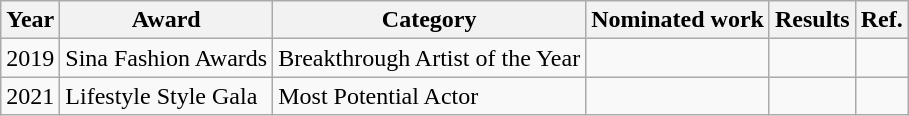<table class="wikitable">
<tr>
<th>Year</th>
<th>Award</th>
<th>Category</th>
<th>Nominated work</th>
<th>Results</th>
<th>Ref.</th>
</tr>
<tr>
<td>2019</td>
<td>Sina Fashion Awards</td>
<td>Breakthrough Artist of the Year</td>
<td></td>
<td></td>
<td></td>
</tr>
<tr>
<td scope="row">2021</td>
<td rowspan="2">Lifestyle Style Gala</td>
<td rowspan="2">Most Potential Actor</td>
<td></td>
<td></td>
<td></td>
</tr>
</table>
